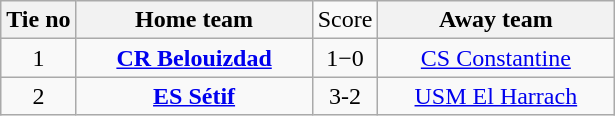<table class="wikitable" style="text-align:center">
<tr>
<th>Tie no</th>
<th style="width:150px;">Home team</th>
<td>Score</td>
<th style="width:150px;">Away team</th>
</tr>
<tr>
<td>1</td>
<td><strong><a href='#'>CR Belouizdad</a></strong></td>
<td>1−0</td>
<td><a href='#'>CS Constantine</a></td>
</tr>
<tr>
<td>2</td>
<td><strong><a href='#'>ES Sétif</a></strong></td>
<td>3-2</td>
<td><a href='#'>USM El Harrach</a></td>
</tr>
</table>
